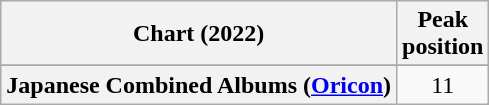<table class="wikitable plainrowheaders" style="text-align:center">
<tr>
<th scope="col">Chart (2022)</th>
<th scope="col">Peak<br>position</th>
</tr>
<tr>
</tr>
<tr>
<th scope="row">Japanese Combined Albums (<a href='#'>Oricon</a>)</th>
<td>11</td>
</tr>
</table>
